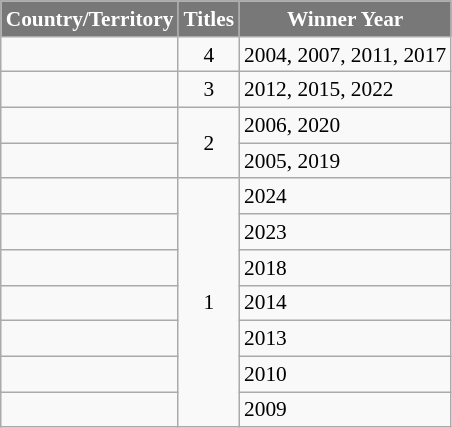<table class="wikitable sortable" style="font-size: 89%;">
<tr>
<th style="background-color:#787878;color:#FFFFFF;">Country/Territory</th>
<th style="background-color:#787878;color:#FFFFFF;">Titles</th>
<th style="background-color:#787878;color:#FFFFFF;">Winner Year</th>
</tr>
<tr>
<td></td>
<td rowspan="1" style="text-align:center;" align="center">4</td>
<td>2004, 2007, 2011, 2017</td>
</tr>
<tr>
<td></td>
<td rowspan="1" style="text-align:center;" align="center">3</td>
<td>2012, 2015, 2022</td>
</tr>
<tr>
<td></td>
<td rowspan="2" style="text-align:center;" align="center">2</td>
<td>2006, 2020</td>
</tr>
<tr>
<td></td>
<td>2005, 2019</td>
</tr>
<tr>
<td></td>
<td rowspan="7" style="text-align:center;" align="center">1</td>
<td>2024</td>
</tr>
<tr>
<td></td>
<td>2023</td>
</tr>
<tr>
<td></td>
<td>2018</td>
</tr>
<tr>
<td></td>
<td>2014</td>
</tr>
<tr>
<td></td>
<td>2013</td>
</tr>
<tr>
<td></td>
<td>2010</td>
</tr>
<tr>
<td></td>
<td>2009</td>
</tr>
</table>
